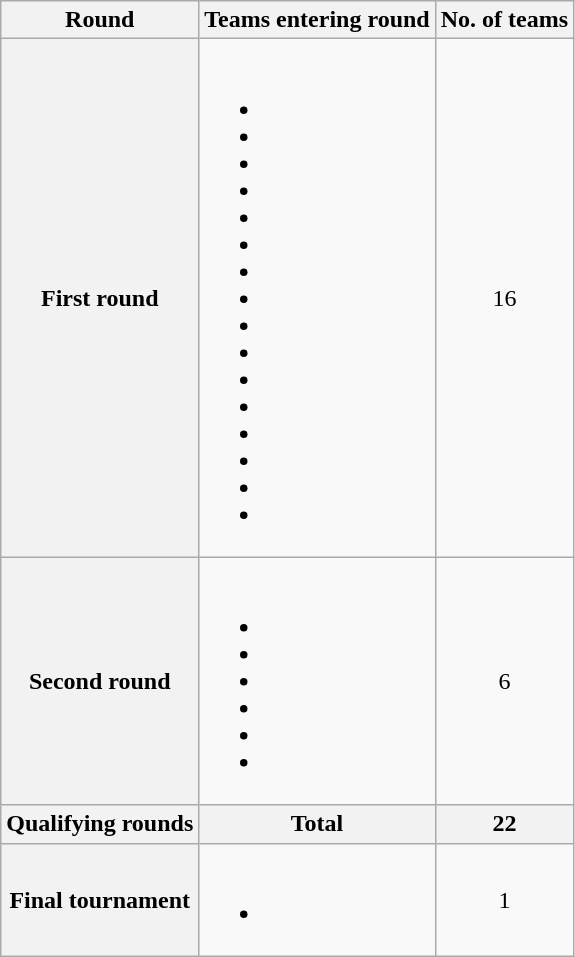<table class="wikitable">
<tr>
<th>Round</th>
<th>Teams entering round</th>
<th>No. of teams</th>
</tr>
<tr>
<th>First round</th>
<td><br><ul><li></li><li><em></em></li><li></li><li><em></em></li><li></li><li><em></em></li><li></li><li></li><li></li><li></li><li></li><li></li><li></li><li></li><li></li><li></li></ul></td>
<td align=center>16</td>
</tr>
<tr>
<th>Second round</th>
<td><br><ul><li></li><li></li><li></li><li></li><li></li><li></li></ul></td>
<td align=center>6</td>
</tr>
<tr>
<th>Qualifying rounds</th>
<th>Total</th>
<th>22</th>
</tr>
<tr>
<th>Final tournament</th>
<td><br><ul><li></li></ul></td>
<td align=center>1</td>
</tr>
</table>
